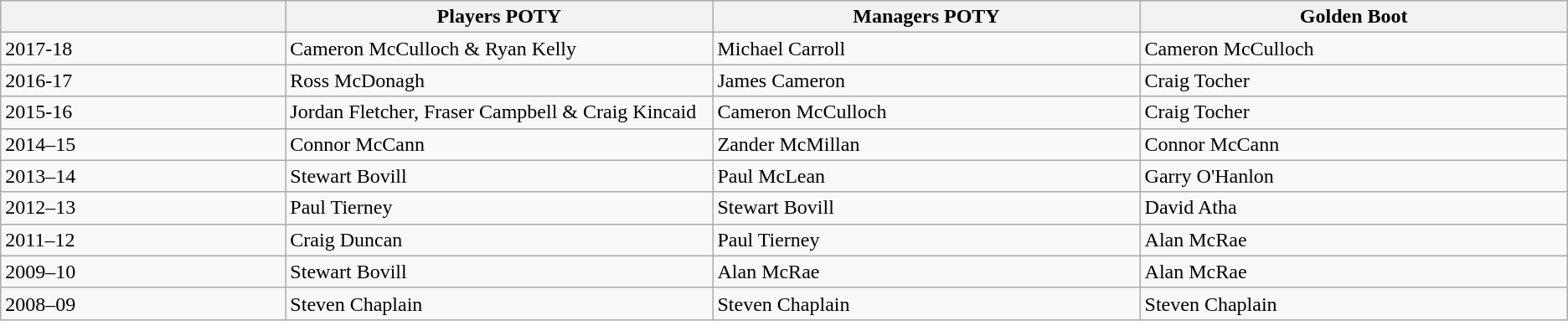<table class="wikitable sortable">
<tr>
<th style="width:8%;"></th>
<th style="width:12%;">Players POTY</th>
<th style="width:12%;">Managers POTY</th>
<th style="width:12%;">Golden Boot</th>
</tr>
<tr>
<td>2017-18</td>
<td>Cameron McCulloch & Ryan Kelly</td>
<td>Michael Carroll</td>
<td>Cameron McCulloch</td>
</tr>
<tr>
<td>2016-17</td>
<td>Ross McDonagh</td>
<td>James Cameron</td>
<td>Craig Tocher</td>
</tr>
<tr>
<td>2015-16</td>
<td>Jordan Fletcher, Fraser Campbell & Craig Kincaid</td>
<td>Cameron McCulloch</td>
<td>Craig Tocher</td>
</tr>
<tr>
<td>2014–15</td>
<td>Connor McCann</td>
<td>Zander McMillan</td>
<td>Connor McCann</td>
</tr>
<tr>
<td>2013–14</td>
<td>Stewart Bovill</td>
<td>Paul McLean</td>
<td>Garry O'Hanlon</td>
</tr>
<tr>
<td>2012–13</td>
<td>Paul Tierney</td>
<td>Stewart Bovill</td>
<td>David Atha</td>
</tr>
<tr>
<td>2011–12</td>
<td>Craig Duncan</td>
<td>Paul Tierney</td>
<td>Alan McRae</td>
</tr>
<tr>
<td>2009–10</td>
<td>Stewart Bovill</td>
<td>Alan McRae</td>
<td>Alan McRae</td>
</tr>
<tr>
<td>2008–09</td>
<td>Steven Chaplain</td>
<td>Steven Chaplain</td>
<td>Steven Chaplain</td>
</tr>
</table>
